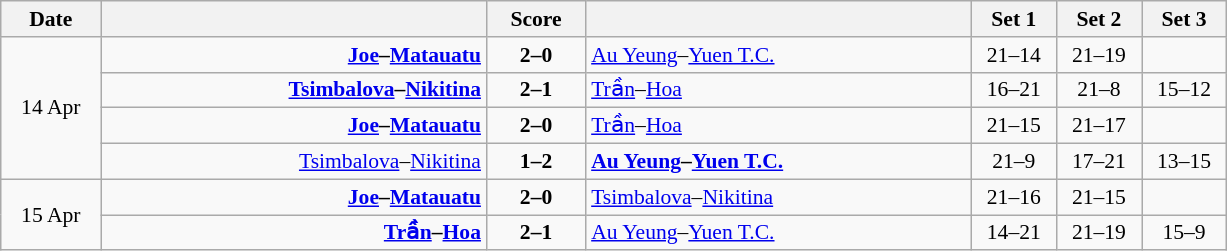<table class="wikitable" style="text-align: center; font-size:90% ">
<tr>
<th width="60">Date</th>
<th align="right" width="250"></th>
<th width="60">Score</th>
<th align="left" width="250"></th>
<th width="50">Set 1</th>
<th width="50">Set 2</th>
<th width="50">Set 3</th>
</tr>
<tr>
<td rowspan=4>14 Apr</td>
<td align=right><strong><a href='#'>Joe</a>–<a href='#'>Matauatu</a> </strong></td>
<td align=center><strong>2–0</strong></td>
<td align=left> <a href='#'>Au Yeung</a>–<a href='#'>Yuen T.C.</a></td>
<td>21–14</td>
<td>21–19</td>
<td></td>
</tr>
<tr>
<td align=right><strong><a href='#'>Tsimbalova</a>–<a href='#'>Nikitina</a> </strong></td>
<td align=center><strong>2–1</strong></td>
<td align=left> <a href='#'>Trần</a>–<a href='#'>Hoa</a></td>
<td>16–21</td>
<td>21–8</td>
<td>15–12</td>
</tr>
<tr>
<td align=right><strong><a href='#'>Joe</a>–<a href='#'>Matauatu</a> </strong></td>
<td align=center><strong>2–0</strong></td>
<td align=left> <a href='#'>Trần</a>–<a href='#'>Hoa</a></td>
<td>21–15</td>
<td>21–17</td>
<td></td>
</tr>
<tr>
<td align=right><a href='#'>Tsimbalova</a>–<a href='#'>Nikitina</a> </td>
<td align=center><strong>1–2</strong></td>
<td align=left><strong> <a href='#'>Au Yeung</a>–<a href='#'>Yuen T.C.</a></strong></td>
<td>21–9</td>
<td>17–21</td>
<td>13–15</td>
</tr>
<tr>
<td rowspan=2>15 Apr</td>
<td align=right><strong><a href='#'>Joe</a>–<a href='#'>Matauatu</a> </strong></td>
<td align=center><strong>2–0</strong></td>
<td align=left> <a href='#'>Tsimbalova</a>–<a href='#'>Nikitina</a></td>
<td>21–16</td>
<td>21–15</td>
<td></td>
</tr>
<tr>
<td align=right><strong><a href='#'>Trần</a>–<a href='#'>Hoa</a> </strong></td>
<td align=center><strong>2–1</strong></td>
<td align=left> <a href='#'>Au Yeung</a>–<a href='#'>Yuen T.C.</a></td>
<td>14–21</td>
<td>21–19</td>
<td>15–9</td>
</tr>
</table>
